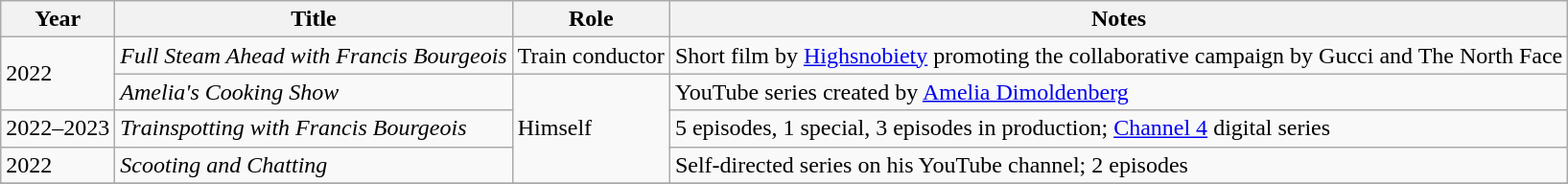<table class="wikitable">
<tr>
<th>Year</th>
<th>Title</th>
<th>Role</th>
<th>Notes</th>
</tr>
<tr>
<td rowspan="2">2022</td>
<td><em>Full Steam Ahead with Francis Bourgeois</em></td>
<td>Train conductor</td>
<td>Short film by <a href='#'>Highsnobiety</a> promoting the collaborative campaign by Gucci and The North Face</td>
</tr>
<tr>
<td><em>Amelia's Cooking Show</em></td>
<td rowspan="3">Himself</td>
<td>YouTube series created by <a href='#'>Amelia Dimoldenberg</a></td>
</tr>
<tr>
<td>2022–2023</td>
<td><em>Trainspotting with Francis Bourgeois</em></td>
<td>5 episodes, 1 special, 3 episodes in production; <a href='#'>Channel 4</a> digital series</td>
</tr>
<tr>
<td>2022</td>
<td><em>Scooting and Chatting</em></td>
<td>Self-directed series on his YouTube channel; 2 episodes</td>
</tr>
<tr>
</tr>
</table>
